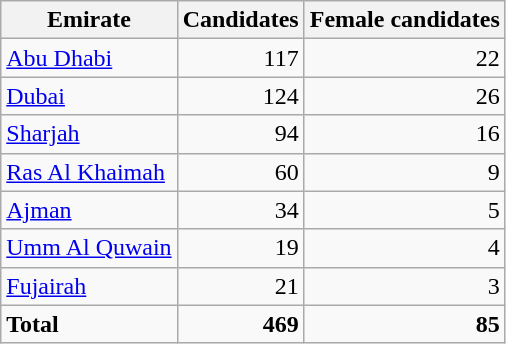<table class=wikitable style=text-align:right>
<tr>
<th>Emirate</th>
<th>Candidates</th>
<th>Female candidates</th>
</tr>
<tr>
<td align=left><a href='#'>Abu Dhabi</a></td>
<td>117</td>
<td>22</td>
</tr>
<tr>
<td align=left><a href='#'>Dubai</a></td>
<td>124</td>
<td>26</td>
</tr>
<tr>
<td align=left><a href='#'>Sharjah</a></td>
<td>94</td>
<td>16</td>
</tr>
<tr>
<td align=left><a href='#'>Ras Al Khaimah</a></td>
<td>60</td>
<td>9</td>
</tr>
<tr>
<td align=left><a href='#'>Ajman</a></td>
<td>34</td>
<td>5</td>
</tr>
<tr>
<td align=left><a href='#'>Umm Al Quwain</a></td>
<td>19</td>
<td>4</td>
</tr>
<tr>
<td align=left><a href='#'>Fujairah</a></td>
<td>21</td>
<td>3</td>
</tr>
<tr>
<td align=left><strong>Total</strong></td>
<td><strong>469</strong></td>
<td><strong>85</strong></td>
</tr>
</table>
